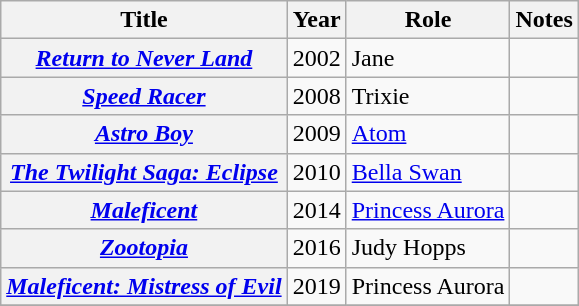<table class="wikitable plainrowheaders sortable" style="font-size:100%">
<tr>
<th scope="col">Title</th>
<th scope="col">Year</th>
<th scope="col">Role</th>
<th scope="col" class="unsortable">Notes</th>
</tr>
<tr>
<th scope="row"><em><a href='#'>Return to Never Land</a></em></th>
<td>2002</td>
<td>Jane</td>
<td></td>
</tr>
<tr>
<th scope="row"><em><a href='#'>Speed Racer</a></em></th>
<td>2008</td>
<td>Trixie</td>
<td></td>
</tr>
<tr>
<th scope="row"><em><a href='#'>Astro Boy</a></em></th>
<td>2009</td>
<td><a href='#'>Atom</a></td>
<td></td>
</tr>
<tr>
<th scope="row"><em><a href='#'>The Twilight Saga: Eclipse</a></em></th>
<td>2010</td>
<td><a href='#'>Bella Swan</a></td>
<td></td>
</tr>
<tr>
<th scope="row"><em><a href='#'>Maleficent</a></em></th>
<td>2014</td>
<td><a href='#'>Princess Aurora</a></td>
<td></td>
</tr>
<tr>
<th scope="row"><em><a href='#'>Zootopia</a></em></th>
<td>2016</td>
<td>Judy Hopps</td>
<td></td>
</tr>
<tr>
<th scope="row"><em><a href='#'>Maleficent: Mistress of Evil</a></em></th>
<td>2019</td>
<td>Princess Aurora</td>
<td></td>
</tr>
<tr>
</tr>
</table>
